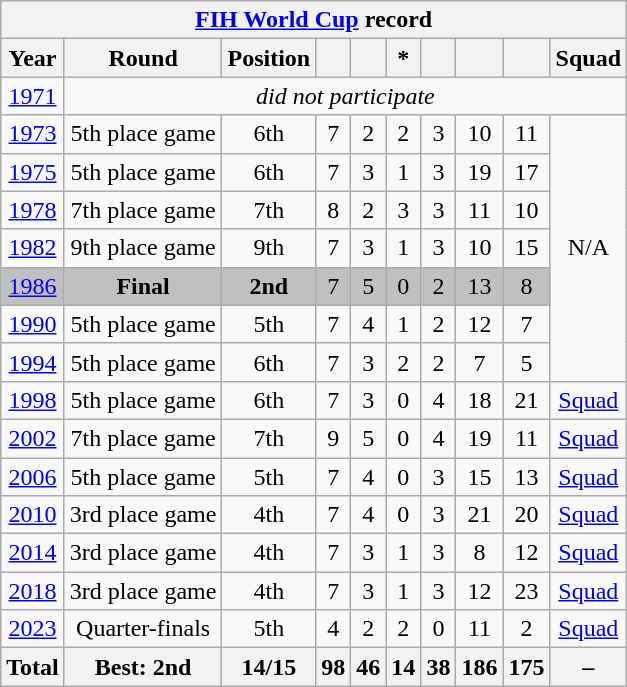<table class="wikitable" style="text-align: center;">
<tr>
<th colspan=10><a href='#'>FIH World Cup</a> record</th>
</tr>
<tr>
<th>Year</th>
<th>Round</th>
<th>Position</th>
<th></th>
<th></th>
<th> *</th>
<th></th>
<th></th>
<th></th>
<th>Squad</th>
</tr>
<tr>
<td> <a href='#'>1971</a></td>
<td colspan=9><em>did not participate</em></td>
</tr>
<tr>
<td> <a href='#'>1973</a></td>
<td>5th place game</td>
<td>6th</td>
<td>7</td>
<td>2</td>
<td>2</td>
<td>3</td>
<td>10</td>
<td>11</td>
<td rowspan=7>N/A</td>
</tr>
<tr>
<td> <a href='#'>1975</a></td>
<td>5th place game</td>
<td>6th</td>
<td>7</td>
<td>3</td>
<td>1</td>
<td>3</td>
<td>19</td>
<td>17</td>
</tr>
<tr>
<td> <a href='#'>1978</a></td>
<td>7th place game</td>
<td>7th</td>
<td>8</td>
<td>2</td>
<td>3</td>
<td>3</td>
<td>11</td>
<td>10</td>
</tr>
<tr>
<td> <a href='#'>1982</a></td>
<td>9th place game</td>
<td>9th</td>
<td>7</td>
<td>3</td>
<td>1</td>
<td>3</td>
<td>10</td>
<td>15</td>
</tr>
<tr bgcolor=silver>
<td> <a href='#'>1986</a></td>
<td><strong>Final</strong></td>
<td><strong>2nd</strong></td>
<td>7</td>
<td>5</td>
<td>0</td>
<td>2</td>
<td>13</td>
<td>8</td>
</tr>
<tr>
<td> <a href='#'>1990</a></td>
<td>5th place game</td>
<td>5th</td>
<td>7</td>
<td>4</td>
<td>1</td>
<td>2</td>
<td>12</td>
<td>7</td>
</tr>
<tr>
<td> <a href='#'>1994</a></td>
<td>5th place game</td>
<td>6th</td>
<td>7</td>
<td>3</td>
<td>2</td>
<td>2</td>
<td>7</td>
<td>5</td>
</tr>
<tr>
<td> <a href='#'>1998</a></td>
<td>5th place game</td>
<td>6th</td>
<td>7</td>
<td>3</td>
<td>0</td>
<td>4</td>
<td>18</td>
<td>21</td>
<td><a href='#'>Squad</a></td>
</tr>
<tr>
<td> <a href='#'>2002</a></td>
<td>7th place game</td>
<td>7th</td>
<td>9</td>
<td>5</td>
<td>0</td>
<td>4</td>
<td>19</td>
<td>11</td>
<td><a href='#'>Squad</a></td>
</tr>
<tr>
<td> <a href='#'>2006</a></td>
<td>5th place game</td>
<td>5th</td>
<td>7</td>
<td>4</td>
<td>0</td>
<td>3</td>
<td>15</td>
<td>13</td>
<td><a href='#'>Squad</a></td>
</tr>
<tr>
<td> <a href='#'>2010</a></td>
<td>3rd place game</td>
<td>4th</td>
<td>7</td>
<td>4</td>
<td>0</td>
<td>3</td>
<td>21</td>
<td>20</td>
<td><a href='#'>Squad</a></td>
</tr>
<tr>
<td> <a href='#'>2014</a></td>
<td>3rd place game</td>
<td>4th</td>
<td>7</td>
<td>3</td>
<td>1</td>
<td>3</td>
<td>8</td>
<td>12</td>
<td><a href='#'>Squad</a></td>
</tr>
<tr>
<td> <a href='#'>2018</a></td>
<td>3rd place game</td>
<td>4th</td>
<td>7</td>
<td>3</td>
<td>1</td>
<td>3</td>
<td>12</td>
<td>23</td>
<td><a href='#'>Squad</a></td>
</tr>
<tr>
<td> <a href='#'>2023</a></td>
<td>Quarter-finals</td>
<td>5th</td>
<td>4</td>
<td>2</td>
<td>2</td>
<td>0</td>
<td>11</td>
<td>2</td>
<td><a href='#'>Squad</a></td>
</tr>
<tr>
<th>Total</th>
<th>Best: 2nd</th>
<th>14/15</th>
<th>98</th>
<th>46</th>
<th>14</th>
<th>38</th>
<th>186</th>
<th>175</th>
<th>–</th>
</tr>
</table>
